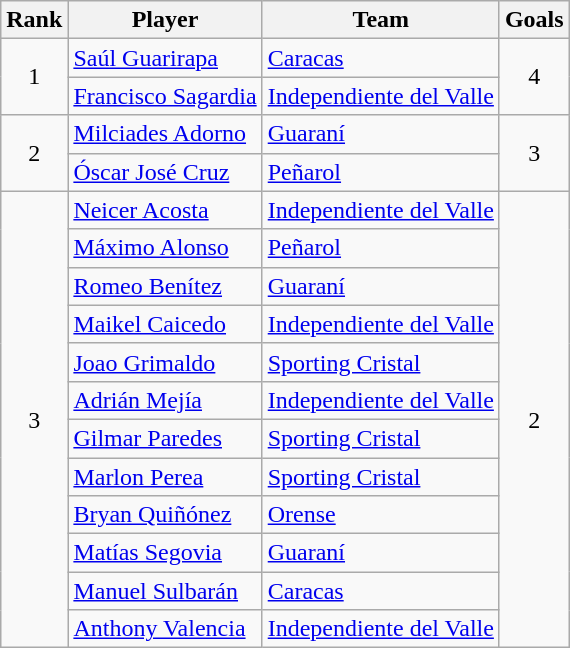<table class="wikitable">
<tr>
<th>Rank</th>
<th>Player</th>
<th>Team</th>
<th>Goals</th>
</tr>
<tr>
<td align=center rowspan=2>1</td>
<td> <a href='#'>Saúl Guarirapa</a></td>
<td> <a href='#'>Caracas</a></td>
<td align=center rowspan=2>4</td>
</tr>
<tr>
<td> <a href='#'>Francisco Sagardia</a></td>
<td> <a href='#'>Independiente del Valle</a></td>
</tr>
<tr>
<td align=center rowspan=2>2</td>
<td> <a href='#'>Milciades Adorno</a></td>
<td> <a href='#'>Guaraní</a></td>
<td align=center rowspan=2>3</td>
</tr>
<tr>
<td> <a href='#'>Óscar José Cruz</a></td>
<td> <a href='#'>Peñarol</a></td>
</tr>
<tr>
<td align=center rowspan=12>3</td>
<td> <a href='#'>Neicer Acosta</a></td>
<td> <a href='#'>Independiente del Valle</a></td>
<td align=center rowspan=12>2</td>
</tr>
<tr>
<td> <a href='#'>Máximo Alonso</a></td>
<td> <a href='#'>Peñarol</a></td>
</tr>
<tr>
<td> <a href='#'>Romeo Benítez</a></td>
<td> <a href='#'>Guaraní</a></td>
</tr>
<tr>
<td> <a href='#'>Maikel Caicedo</a></td>
<td> <a href='#'>Independiente del Valle</a></td>
</tr>
<tr>
<td> <a href='#'>Joao Grimaldo</a></td>
<td> <a href='#'>Sporting Cristal</a></td>
</tr>
<tr>
<td> <a href='#'>Adrián Mejía</a></td>
<td> <a href='#'>Independiente del Valle</a></td>
</tr>
<tr>
<td> <a href='#'>Gilmar Paredes</a></td>
<td> <a href='#'>Sporting Cristal</a></td>
</tr>
<tr>
<td> <a href='#'>Marlon Perea</a></td>
<td> <a href='#'>Sporting Cristal</a></td>
</tr>
<tr>
<td> <a href='#'>Bryan Quiñónez</a></td>
<td> <a href='#'>Orense</a></td>
</tr>
<tr>
<td> <a href='#'>Matías Segovia</a></td>
<td> <a href='#'>Guaraní</a></td>
</tr>
<tr>
<td> <a href='#'>Manuel Sulbarán</a></td>
<td> <a href='#'>Caracas</a></td>
</tr>
<tr>
<td> <a href='#'>Anthony Valencia</a></td>
<td> <a href='#'>Independiente del Valle</a></td>
</tr>
</table>
